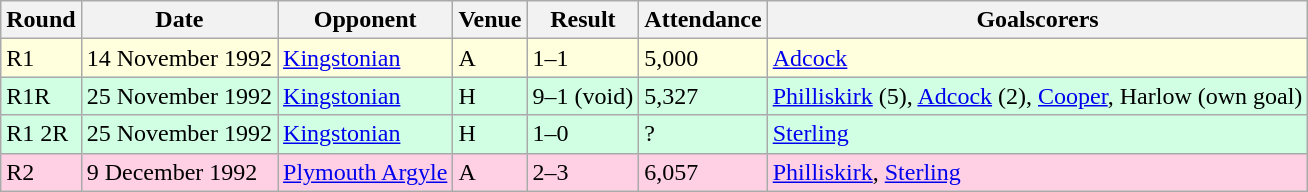<table class="wikitable">
<tr>
<th>Round</th>
<th>Date</th>
<th>Opponent</th>
<th>Venue</th>
<th>Result</th>
<th>Attendance</th>
<th>Goalscorers</th>
</tr>
<tr style="background-color: #ffffdd;">
<td>R1</td>
<td>14 November 1992</td>
<td><a href='#'>Kingstonian</a></td>
<td>A</td>
<td>1–1</td>
<td>5,000</td>
<td><a href='#'>Adcock</a></td>
</tr>
<tr style="background-color: #d0ffe3;">
<td>R1R</td>
<td>25 November 1992</td>
<td><a href='#'>Kingstonian</a></td>
<td>H</td>
<td>9–1 (void)</td>
<td>5,327</td>
<td><a href='#'>Philliskirk</a> (5), <a href='#'>Adcock</a> (2), <a href='#'>Cooper</a>, Harlow (own goal)</td>
</tr>
<tr style="background-color: #d0ffe3;">
<td>R1 2R</td>
<td>25 November 1992</td>
<td><a href='#'>Kingstonian</a></td>
<td>H</td>
<td>1–0</td>
<td>?</td>
<td><a href='#'>Sterling</a></td>
</tr>
<tr style="background-color: #ffd0e3;">
<td>R2</td>
<td>9 December 1992</td>
<td><a href='#'>Plymouth Argyle</a></td>
<td>A</td>
<td>2–3</td>
<td>6,057</td>
<td><a href='#'>Philliskirk</a>, <a href='#'>Sterling</a></td>
</tr>
</table>
